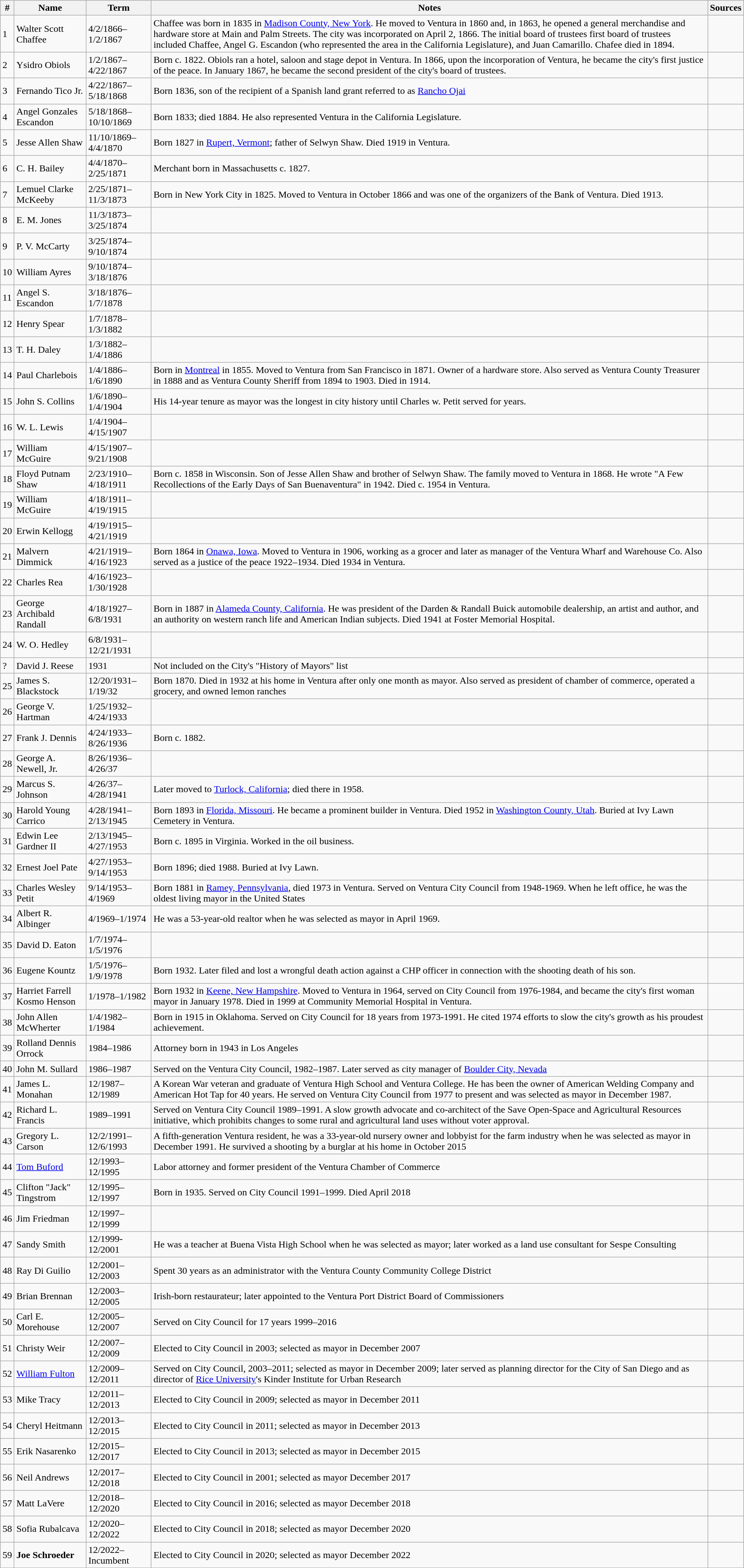<table class="wikitable">
<tr>
<th>#</th>
<th>Name</th>
<th>Term</th>
<th>Notes</th>
<th>Sources</th>
</tr>
<tr>
<td>1</td>
<td>Walter Scott Chaffee</td>
<td>4/2/1866–1/2/1867</td>
<td>Chaffee was born in 1835 in <a href='#'>Madison County, New York</a>. He moved to Ventura in 1860 and, in 1863, he opened a general merchandise and hardware store at Main and Palm Streets. The city was incorporated on April 2, 1866. The initial board of trustees first board of trustees included Chaffee, Angel G. Escandon (who represented the area in the California Legislature), and Juan Camarillo. Chafee died in 1894.</td>
<td></td>
</tr>
<tr>
<td>2</td>
<td>Ysidro Obiols</td>
<td>1/2/1867–4/22/1867</td>
<td>Born c. 1822. Obiols ran a hotel, saloon and stage depot in Ventura. In 1866, upon the incorporation of Ventura, he became the city's first justice of the peace. In January 1867, he became the second president of the city's board of trustees.</td>
<td></td>
</tr>
<tr>
<td>3</td>
<td>Fernando Tico Jr.</td>
<td>4/22/1867–5/18/1868</td>
<td>Born 1836, son of the recipient of a Spanish land grant referred to as <a href='#'>Rancho Ojai</a></td>
<td></td>
</tr>
<tr>
<td>4</td>
<td>Angel Gonzales Escandon</td>
<td>5/18/1868–10/10/1869</td>
<td>Born 1833; died 1884. He also represented Ventura in the California Legislature.</td>
<td></td>
</tr>
<tr>
<td>5</td>
<td>Jesse Allen Shaw</td>
<td>11/10/1869–4/4/1870</td>
<td>Born 1827 in <a href='#'>Rupert, Vermont</a>; father of Selwyn Shaw. Died 1919 in Ventura.</td>
<td></td>
</tr>
<tr>
<td>6</td>
<td>C. H. Bailey</td>
<td>4/4/1870–2/25/1871</td>
<td>Merchant born in Massachusetts c. 1827.</td>
<td></td>
</tr>
<tr>
<td>7</td>
<td>Lemuel Clarke McKeeby</td>
<td>2/25/1871–11/3/1873</td>
<td>Born in New York City in 1825. Moved to Ventura in October 1866 and was one of the organizers of the Bank of Ventura. Died 1913.</td>
<td></td>
</tr>
<tr>
<td>8</td>
<td>E. M. Jones</td>
<td>11/3/1873–3/25/1874</td>
<td></td>
<td></td>
</tr>
<tr>
<td>9</td>
<td>P. V. McCarty</td>
<td>3/25/1874–9/10/1874</td>
<td></td>
<td></td>
</tr>
<tr>
<td>10</td>
<td>William Ayres</td>
<td>9/10/1874–3/18/1876</td>
<td></td>
<td></td>
</tr>
<tr>
<td>11</td>
<td>Angel S. Escandon</td>
<td>3/18/1876–1/7/1878</td>
<td></td>
<td></td>
</tr>
<tr>
<td>12</td>
<td>Henry Spear</td>
<td>1/7/1878–1/3/1882</td>
<td></td>
<td></td>
</tr>
<tr>
<td>13</td>
<td>T. H. Daley</td>
<td>1/3/1882–1/4/1886</td>
<td></td>
<td></td>
</tr>
<tr>
<td>14</td>
<td>Paul Charlebois</td>
<td>1/4/1886–1/6/1890</td>
<td>Born in <a href='#'>Montreal</a> in 1855. Moved to Ventura from San Francisco in 1871. Owner of a hardware store. Also served as Ventura County Treasurer in 1888 and as Ventura County Sheriff from 1894 to 1903. Died in 1914.</td>
<td></td>
</tr>
<tr>
<td>15</td>
<td>John S. Collins</td>
<td>1/6/1890–1/4/1904</td>
<td>His 14-year tenure as mayor was the longest in city history until Charles w. Petit served for  years.</td>
<td></td>
</tr>
<tr>
<td>16</td>
<td>W. L. Lewis</td>
<td>1/4/1904–4/15/1907</td>
<td></td>
<td></td>
</tr>
<tr>
<td>17</td>
<td>William McGuire</td>
<td>4/15/1907–9/21/1908</td>
<td></td>
<td></td>
</tr>
<tr>
<td>18</td>
<td>Floyd Putnam Shaw</td>
<td>2/23/1910–4/18/1911</td>
<td>Born c. 1858 in Wisconsin. Son of Jesse Allen Shaw and brother of Selwyn Shaw. The family moved to Ventura in 1868. He wrote "A Few Recollections of the Early Days of San Buenaventura" in 1942. Died c. 1954 in Ventura.</td>
<td></td>
</tr>
<tr>
<td>19</td>
<td>William McGuire</td>
<td>4/18/1911–4/19/1915</td>
<td></td>
<td></td>
</tr>
<tr>
<td>20</td>
<td>Erwin Kellogg</td>
<td>4/19/1915–4/21/1919</td>
<td></td>
<td></td>
</tr>
<tr>
<td>21</td>
<td>Malvern Dimmick</td>
<td>4/21/1919–4/16/1923</td>
<td>Born 1864 in <a href='#'>Onawa, Iowa</a>. Moved to Ventura in 1906, working as a grocer and later as manager of the Ventura Wharf and Warehouse Co. Also served as a justice of the peace 1922–1934. Died 1934 in Ventura.</td>
<td></td>
</tr>
<tr>
<td>22</td>
<td>Charles Rea</td>
<td>4/16/1923–1/30/1928</td>
<td></td>
<td></td>
</tr>
<tr>
<td>23</td>
<td>George Archibald Randall</td>
<td>4/18/1927–6/8/1931</td>
<td>Born in 1887 in <a href='#'>Alameda County, California</a>. He was president of the Darden & Randall Buick automobile dealership, an artist and author, and an authority on western ranch life and American Indian subjects.  Died 1941 at Foster Memorial Hospital.</td>
<td></td>
</tr>
<tr>
<td>24</td>
<td>W. O. Hedley</td>
<td>6/8/1931–12/21/1931</td>
<td></td>
<td></td>
</tr>
<tr>
<td>?</td>
<td>David J. Reese</td>
<td>1931</td>
<td>Not included on the City's "History of Mayors" list</td>
<td></td>
</tr>
<tr>
<td>25</td>
<td>James S. Blackstock</td>
<td>12/20/1931–1/19/32</td>
<td>Born 1870. Died in 1932 at his home in Ventura after only one month as mayor. Also served as president of chamber of commerce, operated a grocery, and owned lemon ranches</td>
<td></td>
</tr>
<tr>
<td>26</td>
<td>George V. Hartman</td>
<td>1/25/1932–4/24/1933</td>
<td></td>
<td></td>
</tr>
<tr>
<td>27</td>
<td>Frank J. Dennis</td>
<td>4/24/1933–8/26/1936</td>
<td>Born c. 1882.</td>
<td></td>
</tr>
<tr>
<td>28</td>
<td>George A. Newell, Jr.</td>
<td>8/26/1936–4/26/37</td>
<td></td>
<td></td>
</tr>
<tr>
<td>29</td>
<td>Marcus S. Johnson</td>
<td>4/26/37–4/28/1941</td>
<td>Later moved to <a href='#'>Turlock, California</a>; died there in 1958.</td>
<td></td>
</tr>
<tr>
<td>30</td>
<td>Harold Young Carrico</td>
<td>4/28/1941–2/13/1945</td>
<td>Born 1893 in <a href='#'>Florida, Missouri</a>. He became a prominent builder in Ventura. Died 1952 in <a href='#'>Washington County, Utah</a>. Buried at Ivy Lawn Cemetery in Ventura.</td>
<td></td>
</tr>
<tr>
<td>31</td>
<td>Edwin Lee Gardner II</td>
<td>2/13/1945–4/27/1953</td>
<td>Born c. 1895 in Virginia. Worked in the oil business.</td>
<td></td>
</tr>
<tr>
<td>32</td>
<td>Ernest Joel Pate</td>
<td>4/27/1953–9/14/1953</td>
<td>Born 1896; died 1988. Buried at Ivy Lawn.</td>
<td></td>
</tr>
<tr>
<td>33</td>
<td>Charles Wesley Petit</td>
<td>9/14/1953–4/1969</td>
<td>Born 1881 in <a href='#'>Ramey, Pennsylvania</a>, died 1973 in Ventura. Served on Ventura City Council from 1948-1969. When he left office, he was the oldest living mayor in the United States</td>
<td></td>
</tr>
<tr>
<td>34</td>
<td>Albert R. Albinger</td>
<td>4/1969–1/1974</td>
<td>He was a 53-year-old realtor when he was selected as mayor in April 1969.</td>
<td></td>
</tr>
<tr>
<td>35</td>
<td>David D. Eaton</td>
<td>1/7/1974–1/5/1976</td>
<td></td>
<td></td>
</tr>
<tr>
<td>36</td>
<td>Eugene Kountz</td>
<td>1/5/1976–1/9/1978</td>
<td>Born 1932. Later filed and lost a wrongful death action against a CHP officer in connection with the shooting death of his son.</td>
<td></td>
</tr>
<tr>
<td>37</td>
<td>Harriet Farrell Kosmo Henson</td>
<td>1/1978–1/1982</td>
<td>Born 1932 in <a href='#'>Keene, New Hampshire</a>. Moved to Ventura in 1964, served on City Council from 1976-1984, and became the city's first woman mayor in January 1978. Died in 1999 at Community Memorial Hospital in Ventura.</td>
<td></td>
</tr>
<tr>
<td>38</td>
<td>John Allen McWherter</td>
<td>1/4/1982–1/1984</td>
<td>Born in 1915 in Oklahoma. Served on City Council for 18 years from 1973-1991. He cited 1974 efforts to slow the city's growth as his proudest achievement.</td>
<td></td>
</tr>
<tr>
<td>39</td>
<td>Rolland Dennis Orrock</td>
<td>1984–1986</td>
<td>Attorney born in 1943 in Los Angeles</td>
<td></td>
</tr>
<tr>
<td>40</td>
<td>John M. Sullard</td>
<td>1986–1987</td>
<td>Served on the Ventura City Council, 1982–1987. Later served as city manager of <a href='#'>Boulder City, Nevada</a></td>
<td></td>
</tr>
<tr>
<td>41</td>
<td>James L. Monahan</td>
<td>12/1987–12/1989</td>
<td>A Korean War veteran and graduate of Ventura High School and Ventura College. He has been the owner of American Welding Company and American Hot Tap for 40 years. He served on Ventura City Council from 1977 to present and was selected as mayor in December 1987.</td>
<td></td>
</tr>
<tr>
<td>42</td>
<td>Richard L. Francis</td>
<td>1989–1991</td>
<td>Served on Ventura City Council 1989–1991. A slow growth advocate and co-architect of the Save Open-Space and Agricultural Resources initiative, which prohibits changes to some rural and agricultural land uses without voter approval.</td>
<td></td>
</tr>
<tr>
<td>43</td>
<td>Gregory L. Carson</td>
<td>12/2/1991–12/6/1993</td>
<td>A fifth-generation Ventura resident, he was a 33-year-old nursery owner and lobbyist for the farm industry when he was selected as mayor in December 1991. He survived a shooting by a burglar at his home in October 2015</td>
<td></td>
</tr>
<tr>
<td>44</td>
<td><a href='#'>Tom Buford</a></td>
<td>12/1993–12/1995</td>
<td>Labor attorney and former president of the Ventura Chamber of Commerce</td>
<td></td>
</tr>
<tr>
<td>45</td>
<td>Clifton "Jack" Tingstrom</td>
<td>12/1995–12/1997</td>
<td>Born in 1935. Served on City Council 1991–1999. Died April 2018</td>
<td></td>
</tr>
<tr>
<td>46</td>
<td>Jim Friedman</td>
<td>12/1997–12/1999</td>
<td></td>
<td></td>
</tr>
<tr>
<td>47</td>
<td>Sandy Smith</td>
<td>12/1999-12/2001</td>
<td>He was a teacher at Buena Vista High School when he was selected as mayor; later worked as a land use consultant for Sespe Consulting</td>
<td></td>
</tr>
<tr>
<td>48</td>
<td>Ray Di Guilio</td>
<td>12/2001–12/2003</td>
<td>Spent 30 years as an administrator with the Ventura County Community College District</td>
<td></td>
</tr>
<tr>
<td>49</td>
<td>Brian Brennan</td>
<td>12/2003–12/2005</td>
<td>Irish-born restaurateur; later appointed to the Ventura Port District Board of Commissioners</td>
<td></td>
</tr>
<tr>
<td>50</td>
<td>Carl E. Morehouse</td>
<td>12/2005–12/2007</td>
<td>Served on City Council for 17 years 1999–2016</td>
<td></td>
</tr>
<tr>
<td>51</td>
<td>Christy Weir</td>
<td>12/2007–12/2009</td>
<td>Elected to City Council in 2003; selected as mayor in December 2007</td>
<td></td>
</tr>
<tr>
<td>52</td>
<td><a href='#'>William Fulton</a></td>
<td>12/2009–12/2011</td>
<td>Served on City Council, 2003–2011; selected as mayor in December 2009; later served as planning director for the City of San Diego and as director of <a href='#'>Rice University</a>'s Kinder Institute for Urban Research</td>
<td></td>
</tr>
<tr>
<td>53</td>
<td>Mike Tracy</td>
<td>12/2011–12/2013</td>
<td>Elected to City Council in 2009; selected as mayor in December 2011</td>
<td></td>
</tr>
<tr>
<td>54</td>
<td>Cheryl Heitmann</td>
<td>12/2013–12/2015</td>
<td>Elected to City Council in 2011; selected as mayor in December 2013</td>
<td></td>
</tr>
<tr>
<td>55</td>
<td>Erik Nasarenko</td>
<td>12/2015–12/2017</td>
<td>Elected to City Council in 2013; selected as mayor in December 2015</td>
<td></td>
</tr>
<tr>
<td>56</td>
<td>Neil Andrews</td>
<td>12/2017–12/2018</td>
<td>Elected to City Council in 2001; selected as mayor December 2017</td>
<td></td>
</tr>
<tr>
<td>57</td>
<td>Matt LaVere</td>
<td>12/2018–12/2020</td>
<td>Elected to City Council in 2016; selected as mayor December 2018</td>
<td></td>
</tr>
<tr>
<td>58</td>
<td>Sofia Rubalcava</td>
<td>12/2020–12/2022</td>
<td>Elected to City Council in 2018; selected as mayor December 2020</td>
<td></td>
</tr>
<tr>
<td>59</td>
<td><strong>Joe Schroeder</strong></td>
<td>12/2022–Incumbent</td>
<td>Elected to City Council in 2020; selected as mayor December 2022</td>
<td></td>
</tr>
</table>
